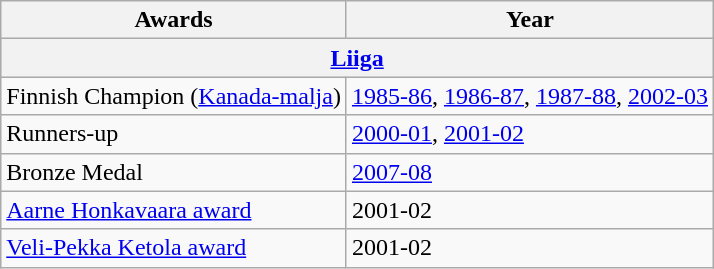<table class="wikitable">
<tr>
<th>Awards</th>
<th colspan="2">Year</th>
</tr>
<tr ALIGN="center" bgcolor="#e0e0e0">
<th colspan="3"><a href='#'>Liiga</a></th>
</tr>
<tr>
<td>Finnish Champion (<a href='#'>Kanada-malja</a>)</td>
<td><a href='#'>1985-86</a>, <a href='#'>1986-87</a>, <a href='#'>1987-88</a>, <a href='#'>2002-03</a></td>
</tr>
<tr>
<td>Runners-up</td>
<td><a href='#'>2000-01</a>, <a href='#'>2001-02</a></td>
</tr>
<tr>
<td>Bronze Medal</td>
<td><a href='#'>2007-08</a></td>
</tr>
<tr>
<td><a href='#'>Aarne Honkavaara award</a></td>
<td>2001-02</td>
</tr>
<tr>
<td><a href='#'>Veli-Pekka Ketola award</a></td>
<td>2001-02</td>
</tr>
</table>
